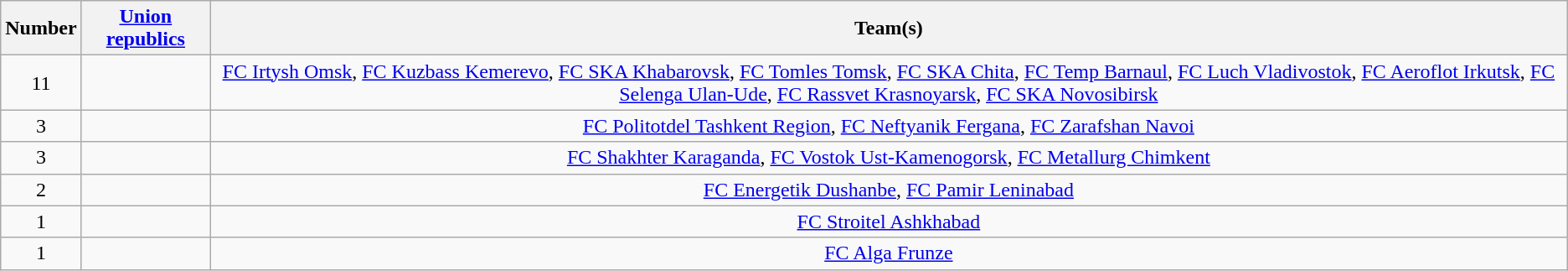<table class="wikitable" style="text-align:center">
<tr>
<th>Number</th>
<th><a href='#'>Union republics</a></th>
<th>Team(s)</th>
</tr>
<tr>
<td rowspan="1">11</td>
<td align="left"></td>
<td><a href='#'>FC Irtysh Omsk</a>, <a href='#'>FC Kuzbass Kemerevo</a>, <a href='#'>FC SKA Khabarovsk</a>, <a href='#'>FC Tomles Tomsk</a>, <a href='#'>FC SKA Chita</a>, <a href='#'>FC Temp Barnaul</a>, <a href='#'>FC Luch Vladivostok</a>, <a href='#'>FC Aeroflot Irkutsk</a>, <a href='#'>FC Selenga Ulan-Ude</a>, <a href='#'>FC Rassvet Krasnoyarsk</a>, <a href='#'>FC SKA Novosibirsk</a></td>
</tr>
<tr>
<td rowspan="1">3</td>
<td align="left"></td>
<td><a href='#'>FC Politotdel Tashkent Region</a>, <a href='#'>FC Neftyanik Fergana</a>, <a href='#'>FC Zarafshan Navoi</a></td>
</tr>
<tr>
<td rowspan="1">3</td>
<td align="left"></td>
<td><a href='#'>FC Shakhter Karaganda</a>, <a href='#'>FC Vostok Ust-Kamenogorsk</a>, <a href='#'>FC Metallurg Chimkent</a></td>
</tr>
<tr>
<td rowspan="1">2</td>
<td align="left"></td>
<td><a href='#'>FC Energetik Dushanbe</a>, <a href='#'>FC Pamir Leninabad</a></td>
</tr>
<tr>
<td rowspan="1">1</td>
<td align="left"></td>
<td><a href='#'>FC Stroitel Ashkhabad</a></td>
</tr>
<tr>
<td rowspan="1">1</td>
<td align="left"></td>
<td><a href='#'>FC Alga Frunze</a></td>
</tr>
</table>
